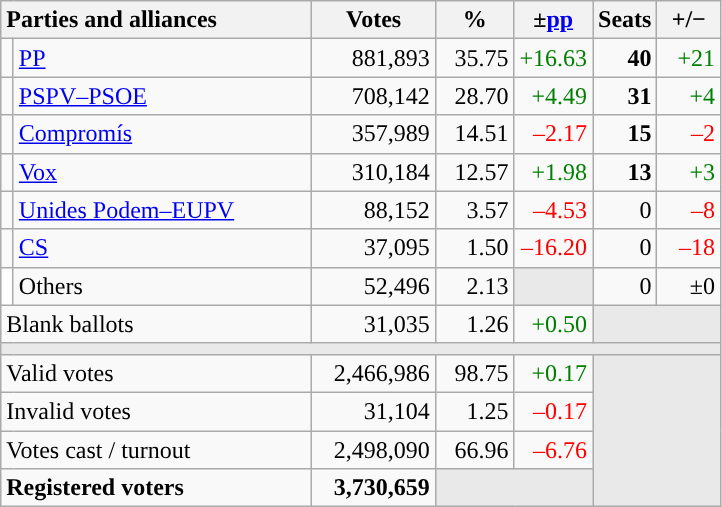<table class="wikitable" style="text-align:right;">
<tr>
<th style="text-align:left;" colspan="2" width="200">Parties and alliances</th>
<th width="75">Votes</th>
<th width="45">%</th>
<th width="45">±<a href='#'>pp</a></th>
<th width="35">Seats</th>
<th width="35">+/−</th>
</tr>
<tr>
<td width="1" style="color:inherit;background:"></td>
<td align="left"><a href='#'>PP</a></td>
<td>881,893</td>
<td>35.75</td>
<td style="color:green;">+16.63</td>
<td><strong>40</strong></td>
<td style="color:green;">+21</td>
</tr>
<tr>
<td style="color:inherit;background:"></td>
<td align="left"><a href='#'>PSPV–PSOE</a></td>
<td>708,142</td>
<td>28.70</td>
<td style="color:green;">+4.49</td>
<td><strong>31</strong></td>
<td style="color:green;">+4</td>
</tr>
<tr>
<td style="color:inherit;background:"></td>
<td align="left"><a href='#'>Compromís</a></td>
<td>357,989</td>
<td>14.51</td>
<td style="color:red;">–2.17</td>
<td><strong>15</strong></td>
<td style="color:red;">–2</td>
</tr>
<tr>
<td style="color:inherit;background:"></td>
<td align="left"><a href='#'>Vox</a></td>
<td>310,184</td>
<td>12.57</td>
<td style="color:green;">+1.98</td>
<td><strong>13</strong></td>
<td style="color:green;">+3</td>
</tr>
<tr>
<td style="color:inherit;background:"></td>
<td align="left"><a href='#'>Unides Podem–EUPV</a></td>
<td>88,152</td>
<td>3.57</td>
<td style="color:red;">–4.53</td>
<td>0</td>
<td style="color:red;">–8</td>
</tr>
<tr>
<td style="color:inherit;background:"></td>
<td align="left"><a href='#'>CS</a></td>
<td>37,095</td>
<td>1.50</td>
<td style="color:red;">–16.20</td>
<td>0</td>
<td style="color:red;">–18</td>
</tr>
<tr>
<td bgcolor="white"></td>
<td align="left">Others</td>
<td>52,496</td>
<td>2.13</td>
<td bgcolor="#E9E9E9"></td>
<td>0</td>
<td>±0</td>
</tr>
<tr>
<td align="left" colspan="2">Blank ballots</td>
<td>31,035</td>
<td>1.26</td>
<td style="color:green;">+0.50</td>
<td bgcolor="#E9E9E9" colspan="2"></td>
</tr>
<tr>
<td colspan="7" bgcolor="#E9E9E9"></td>
</tr>
<tr>
<td align="left" colspan="2">Valid votes</td>
<td>2,466,986</td>
<td>98.75</td>
<td style="color:green;">+0.17</td>
<td bgcolor="#E9E9E9" colspan="2" rowspan="4"></td>
</tr>
<tr>
<td align="left" colspan="2">Invalid votes</td>
<td>31,104</td>
<td>1.25</td>
<td style="color:red;">–0.17</td>
</tr>
<tr>
<td align="left" colspan="2">Votes cast / turnout</td>
<td>2,498,090</td>
<td>66.96</td>
<td style="color:red;">–6.76</td>
</tr>
<tr style="font-weight:bold;">
<td align="left" colspan="2">Registered voters</td>
<td>3,730,659</td>
<td bgcolor="#E9E9E9" colspan="2"></td>
</tr>
</table>
